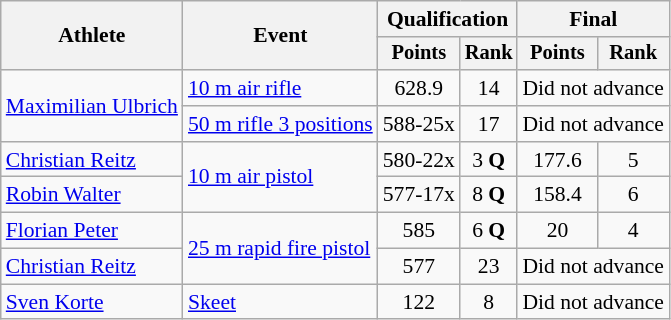<table class="wikitable" style="font-size:90%">
<tr>
<th rowspan="2">Athlete</th>
<th rowspan="2">Event</th>
<th colspan=2>Qualification</th>
<th colspan=2>Final</th>
</tr>
<tr style="font-size:95%">
<th>Points</th>
<th>Rank</th>
<th>Points</th>
<th>Rank</th>
</tr>
<tr align=center>
<td align=left rowspan=2><a href='#'>Maximilian Ulbrich</a></td>
<td align=left><a href='#'>10 m air rifle</a></td>
<td>628.9</td>
<td>14</td>
<td colspan=2>Did not advance</td>
</tr>
<tr align=center>
<td align=left><a href='#'>50 m rifle 3 positions</a></td>
<td>588-25x</td>
<td>17</td>
<td colspan=2>Did not advance</td>
</tr>
<tr align=center>
<td align=left><a href='#'>Christian Reitz</a></td>
<td align=left rowspan=2><a href='#'>10 m air pistol</a></td>
<td>580-22x</td>
<td>3 <strong>Q</strong></td>
<td>177.6</td>
<td>5</td>
</tr>
<tr align=center>
<td align=left><a href='#'>Robin Walter</a></td>
<td>577-17x</td>
<td>8 <strong>Q</strong></td>
<td>158.4</td>
<td>6</td>
</tr>
<tr align=center>
<td align=left><a href='#'>Florian Peter</a></td>
<td align=left rowspan=2><a href='#'>25 m rapid fire pistol</a></td>
<td>585</td>
<td>6 <strong>Q</strong></td>
<td>20</td>
<td>4</td>
</tr>
<tr align=center>
<td align=left><a href='#'>Christian Reitz</a></td>
<td>577</td>
<td>23</td>
<td colspan=2>Did not advance</td>
</tr>
<tr align=center>
<td align=left><a href='#'>Sven Korte</a></td>
<td align=left><a href='#'>Skeet</a></td>
<td>122</td>
<td>8</td>
<td colspan=2>Did not advance</td>
</tr>
</table>
